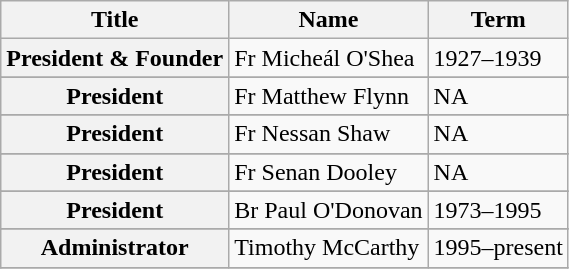<table class="wikitable">
<tr>
<th>Title</th>
<th>Name</th>
<th>Term</th>
</tr>
<tr>
<th>President & Founder</th>
<td>Fr Micheál O'Shea</td>
<td>1927–1939</td>
</tr>
<tr>
</tr>
<tr>
<th>President</th>
<td>Fr Matthew Flynn</td>
<td>NA</td>
</tr>
<tr>
</tr>
<tr>
<th>President</th>
<td>Fr Nessan Shaw</td>
<td>NA</td>
</tr>
<tr>
</tr>
<tr>
<th>President</th>
<td>Fr Senan Dooley</td>
<td>NA</td>
</tr>
<tr>
</tr>
<tr>
<th>President</th>
<td>Br Paul O'Donovan</td>
<td>1973–1995</td>
</tr>
<tr>
</tr>
<tr>
<th>Administrator</th>
<td>Timothy McCarthy</td>
<td>1995–present</td>
</tr>
<tr>
</tr>
</table>
